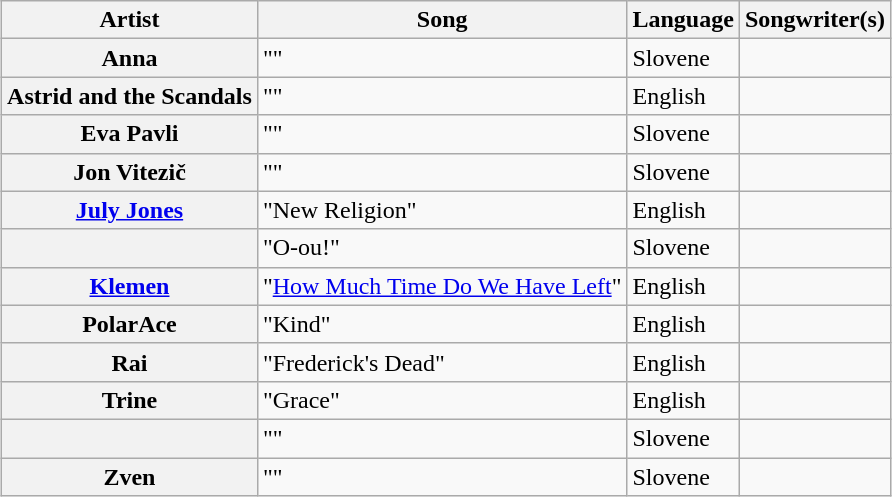<table class="wikitable sortable plainrowheaders" style="margin: 1em auto 1em auto">
<tr>
<th scope="col">Artist</th>
<th scope="col">Song</th>
<th scope="col">Language</th>
<th scope="col" class="unsortable">Songwriter(s)</th>
</tr>
<tr>
<th scope="row">Anna</th>
<td>""</td>
<td>Slovene</td>
<td></td>
</tr>
<tr>
<th scope="row">Astrid and the Scandals</th>
<td>""</td>
<td>English</td>
<td></td>
</tr>
<tr>
<th scope="row">Eva Pavli</th>
<td>""</td>
<td>Slovene</td>
<td></td>
</tr>
<tr>
<th scope="row">Jon Vitezič</th>
<td>""</td>
<td>Slovene</td>
<td></td>
</tr>
<tr>
<th scope="row"><a href='#'>July Jones</a></th>
<td>"New Religion"</td>
<td>English</td>
<td></td>
</tr>
<tr>
<th scope="row"></th>
<td>"O-ou!"</td>
<td>Slovene</td>
<td></td>
</tr>
<tr>
<th scope="row"><a href='#'>Klemen</a></th>
<td>"<a href='#'>How Much Time Do We Have Left</a>"</td>
<td>English</td>
<td></td>
</tr>
<tr>
<th scope="row">PolarAce</th>
<td>"Kind"</td>
<td>English</td>
<td></td>
</tr>
<tr>
<th scope="row">Rai</th>
<td>"Frederick's Dead"</td>
<td>English</td>
<td></td>
</tr>
<tr>
<th scope="row">Trine</th>
<td>"Grace"</td>
<td>English</td>
<td></td>
</tr>
<tr>
<th scope="row"></th>
<td>""</td>
<td>Slovene</td>
<td></td>
</tr>
<tr>
<th scope="row">Zven</th>
<td>""</td>
<td>Slovene</td>
<td></td>
</tr>
</table>
